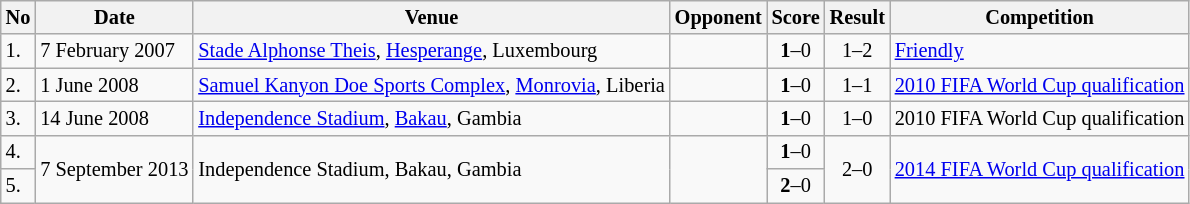<table class="wikitable" style="font-size:85%;">
<tr>
<th>No</th>
<th>Date</th>
<th>Venue</th>
<th>Opponent</th>
<th>Score</th>
<th>Result</th>
<th>Competition</th>
</tr>
<tr>
<td>1.</td>
<td>7 February 2007</td>
<td><a href='#'>Stade Alphonse Theis</a>, <a href='#'>Hesperange</a>, Luxembourg</td>
<td></td>
<td align=center><strong>1</strong>–0</td>
<td align=center>1–2</td>
<td><a href='#'>Friendly</a></td>
</tr>
<tr>
<td>2.</td>
<td>1 June 2008</td>
<td><a href='#'>Samuel Kanyon Doe Sports Complex</a>, <a href='#'>Monrovia</a>, Liberia</td>
<td></td>
<td align=center><strong>1</strong>–0</td>
<td align=center>1–1</td>
<td><a href='#'>2010 FIFA World Cup qualification</a></td>
</tr>
<tr>
<td>3.</td>
<td>14 June 2008</td>
<td><a href='#'>Independence Stadium</a>, <a href='#'>Bakau</a>, Gambia</td>
<td></td>
<td align=center><strong>1</strong>–0</td>
<td align=center>1–0</td>
<td>2010 FIFA World Cup qualification</td>
</tr>
<tr>
<td>4.</td>
<td rowspan="2">7 September 2013</td>
<td rowspan="2">Independence Stadium, Bakau, Gambia</td>
<td rowspan="2"></td>
<td align=center><strong>1</strong>–0</td>
<td rowspan="2" style="text-align:center">2–0</td>
<td rowspan="2"><a href='#'>2014 FIFA World Cup qualification</a></td>
</tr>
<tr>
<td>5.</td>
<td align=center><strong>2</strong>–0</td>
</tr>
</table>
